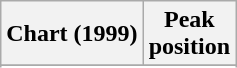<table class="wikitable sortable plainrowheaders" style="text-align:center">
<tr>
<th scope="col">Chart (1999)</th>
<th scope="col">Peak<br>position</th>
</tr>
<tr>
</tr>
<tr>
</tr>
<tr>
</tr>
</table>
